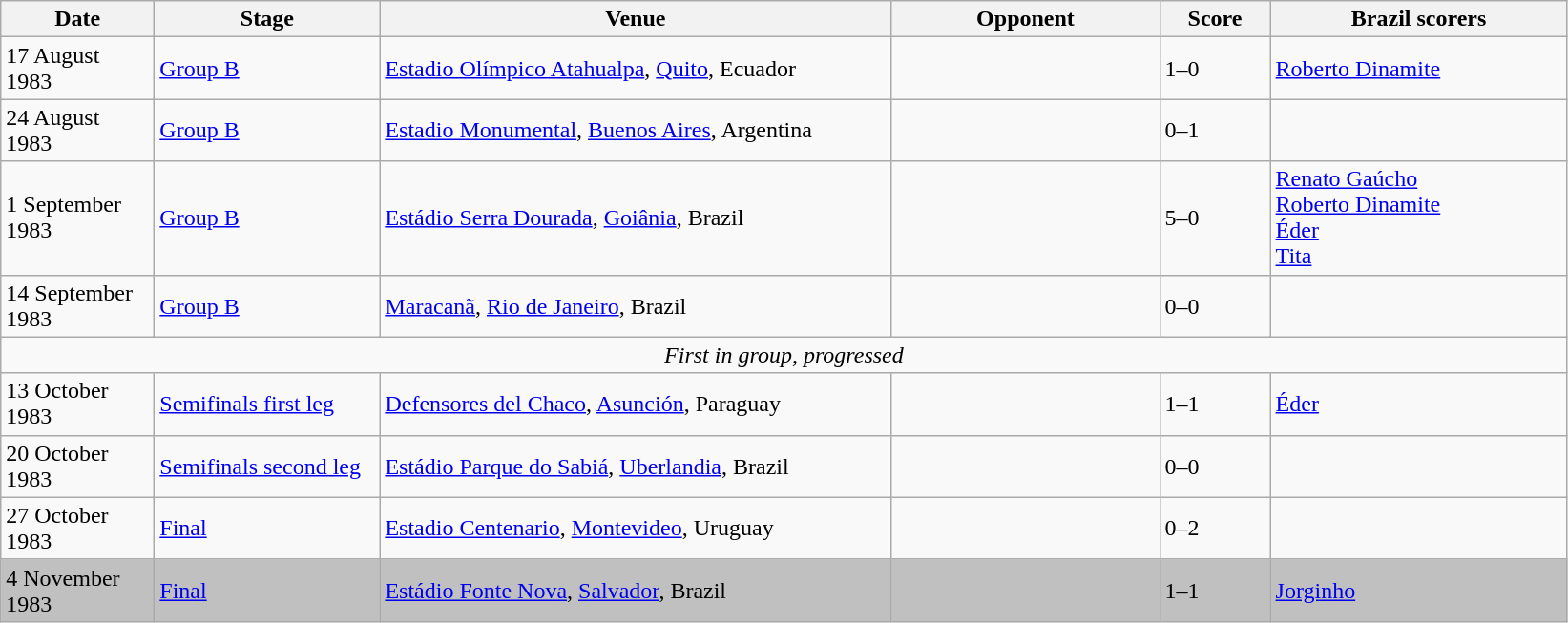<table class="wikitable">
<tr>
<th width=100px>Date</th>
<th width=150px>Stage</th>
<th width=350px>Venue</th>
<th width=180px>Opponent</th>
<th width=70px>Score</th>
<th width=200px>Brazil scorers</th>
</tr>
<tr>
<td>17 August 1983</td>
<td><a href='#'>Group B</a></td>
<td><a href='#'>Estadio Olímpico Atahualpa</a>, <a href='#'>Quito</a>, Ecuador</td>
<td></td>
<td>1–0</td>
<td><a href='#'>Roberto Dinamite</a> </td>
</tr>
<tr>
<td>24 August 1983</td>
<td><a href='#'>Group B</a></td>
<td><a href='#'>Estadio Monumental</a>, <a href='#'>Buenos Aires</a>, Argentina</td>
<td></td>
<td>0–1</td>
<td></td>
</tr>
<tr>
<td>1 September 1983</td>
<td><a href='#'>Group B</a></td>
<td><a href='#'>Estádio Serra Dourada</a>, <a href='#'>Goiânia</a>, Brazil</td>
<td></td>
<td>5–0</td>
<td><a href='#'>Renato Gaúcho</a>  <br> <a href='#'>Roberto Dinamite</a>  <br> <a href='#'>Éder</a>  <br> <a href='#'>Tita</a> </td>
</tr>
<tr>
<td>14 September 1983</td>
<td><a href='#'>Group B</a></td>
<td><a href='#'>Maracanã</a>, <a href='#'>Rio de Janeiro</a>, Brazil</td>
<td></td>
<td>0–0</td>
<td></td>
</tr>
<tr>
<td colspan="6" style="text-align:center;"><em>First in group, progressed</em></td>
</tr>
<tr>
<td>13 October 1983</td>
<td><a href='#'>Semifinals first leg</a></td>
<td><a href='#'>Defensores del Chaco</a>, <a href='#'>Asunción</a>, Paraguay</td>
<td></td>
<td>1–1</td>
<td><a href='#'>Éder</a> </td>
</tr>
<tr>
<td>20 October 1983</td>
<td><a href='#'>Semifinals second leg</a></td>
<td><a href='#'>Estádio Parque do Sabiá</a>, <a href='#'>Uberlandia</a>, Brazil</td>
<td></td>
<td>0–0</td>
<td></td>
</tr>
<tr>
<td>27 October 1983</td>
<td><a href='#'>Final</a></td>
<td><a href='#'>Estadio Centenario</a>, <a href='#'>Montevideo</a>, Uruguay</td>
<td></td>
<td>0–2</td>
<td></td>
</tr>
<tr style="background:silver;">
<td>4 November 1983</td>
<td><a href='#'>Final</a></td>
<td><a href='#'>Estádio Fonte Nova</a>, <a href='#'>Salvador</a>, Brazil</td>
<td></td>
<td>1–1</td>
<td><a href='#'>Jorginho</a> </td>
</tr>
</table>
